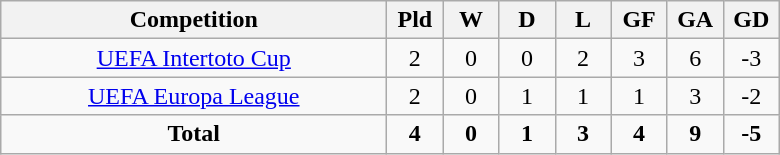<table class="wikitable" style="text-align: center;">
<tr>
<th width="250">Competition</th>
<th width="30">Pld</th>
<th width="30">W</th>
<th width="30">D</th>
<th width="30">L</th>
<th width="30">GF</th>
<th width="30">GA</th>
<th width="30">GD</th>
</tr>
<tr>
<td><a href='#'>UEFA Intertoto Cup</a></td>
<td>2</td>
<td>0</td>
<td>0</td>
<td>2</td>
<td>3</td>
<td>6</td>
<td>-3</td>
</tr>
<tr>
<td><a href='#'>UEFA Europa League</a></td>
<td>2</td>
<td>0</td>
<td>1</td>
<td>1</td>
<td>1</td>
<td>3</td>
<td>-2</td>
</tr>
<tr>
<td><strong>Total</strong></td>
<td><strong>4</strong></td>
<td><strong>0</strong></td>
<td><strong>1</strong></td>
<td><strong>3</strong></td>
<td><strong>4</strong></td>
<td><strong>9</strong></td>
<td><strong>-5</strong></td>
</tr>
</table>
